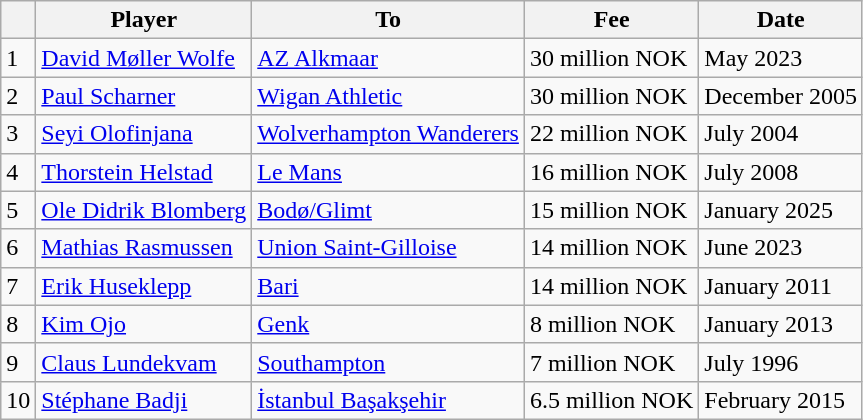<table class="wikitable">
<tr>
<th></th>
<th>Player</th>
<th>To</th>
<th>Fee</th>
<th>Date</th>
</tr>
<tr>
<td>1</td>
<td> <a href='#'>David Møller Wolfe</a></td>
<td> <a href='#'>AZ Alkmaar</a></td>
<td>30 million NOK</td>
<td>May 2023</td>
</tr>
<tr>
<td>2</td>
<td> <a href='#'>Paul Scharner</a></td>
<td> <a href='#'>Wigan Athletic</a></td>
<td>30 million NOK</td>
<td>December 2005</td>
</tr>
<tr>
<td>3</td>
<td> <a href='#'>Seyi Olofinjana</a></td>
<td> <a href='#'>Wolverhampton Wanderers</a></td>
<td>22 million NOK</td>
<td>July 2004</td>
</tr>
<tr>
<td>4</td>
<td> <a href='#'>Thorstein Helstad</a></td>
<td> <a href='#'>Le Mans</a></td>
<td>16 million NOK</td>
<td>July 2008</td>
</tr>
<tr>
<td>5</td>
<td> <a href='#'>Ole Didrik Blomberg</a></td>
<td> <a href='#'>Bodø/Glimt</a></td>
<td>15 million NOK</td>
<td>January 2025</td>
</tr>
<tr>
<td>6</td>
<td> <a href='#'>Mathias Rasmussen</a></td>
<td> <a href='#'>Union Saint-Gilloise</a></td>
<td>14 million NOK</td>
<td>June 2023</td>
</tr>
<tr>
<td>7</td>
<td> <a href='#'>Erik Huseklepp</a></td>
<td> <a href='#'>Bari</a></td>
<td>14 million NOK</td>
<td>January 2011</td>
</tr>
<tr>
<td>8</td>
<td> <a href='#'>Kim Ojo</a></td>
<td> <a href='#'>Genk</a></td>
<td>8 million NOK</td>
<td>January 2013</td>
</tr>
<tr>
<td>9</td>
<td> <a href='#'>Claus Lundekvam</a></td>
<td> <a href='#'>Southampton</a></td>
<td>7 million NOK</td>
<td>July 1996</td>
</tr>
<tr>
<td>10</td>
<td> <a href='#'>Stéphane Badji</a></td>
<td> <a href='#'>İstanbul Başakşehir</a></td>
<td>6.5 million NOK</td>
<td>February 2015</td>
</tr>
</table>
